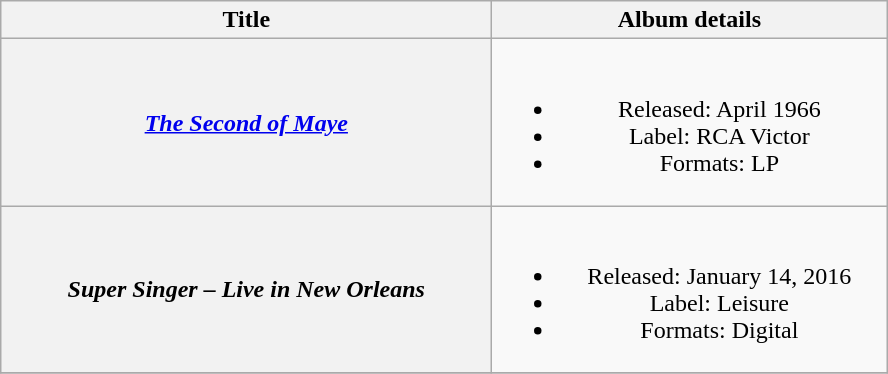<table class="wikitable plainrowheaders" style="text-align:center;">
<tr>
<th scope="col" style="width:20em;">Title</th>
<th scope="col" style="width:16em;">Album details</th>
</tr>
<tr>
<th scope="row"><em><a href='#'>The Second of Maye</a></em></th>
<td><br><ul><li>Released: April 1966</li><li>Label: RCA Victor</li><li>Formats: LP</li></ul></td>
</tr>
<tr>
<th scope="row"><em>Super Singer – Live in New Orleans</em><br></th>
<td><br><ul><li>Released: January 14, 2016</li><li>Label: Leisure</li><li>Formats: Digital</li></ul></td>
</tr>
<tr>
</tr>
</table>
